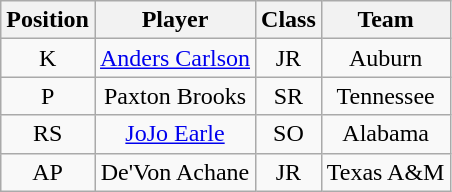<table class="wikitable sortable">
<tr>
<th>Position</th>
<th>Player</th>
<th>Class</th>
<th>Team</th>
</tr>
<tr style="text-align:center;">
<td>K</td>
<td><a href='#'>Anders Carlson</a></td>
<td>JR</td>
<td>Auburn</td>
</tr>
<tr style="text-align:center;">
<td>P</td>
<td>Paxton Brooks</td>
<td>SR</td>
<td>Tennessee</td>
</tr>
<tr style="text-align:center;">
<td>RS</td>
<td><a href='#'>JoJo Earle</a></td>
<td>SO</td>
<td>Alabama</td>
</tr>
<tr style="text-align:center;">
<td>AP</td>
<td>De'Von Achane</td>
<td>JR</td>
<td>Texas A&M</td>
</tr>
</table>
